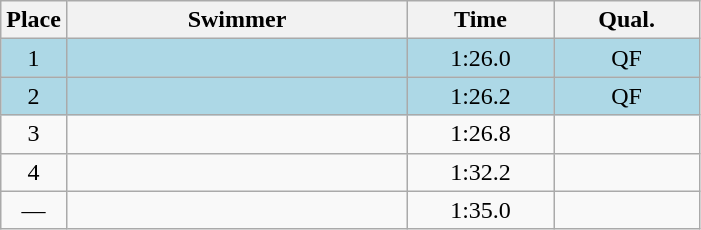<table class=wikitable style="text-align:center">
<tr>
<th>Place</th>
<th width=220>Swimmer</th>
<th width=90>Time</th>
<th width=90>Qual.</th>
</tr>
<tr bgcolor=lightblue>
<td>1</td>
<td align=left></td>
<td>1:26.0</td>
<td>QF</td>
</tr>
<tr bgcolor=lightblue>
<td>2</td>
<td align=left></td>
<td>1:26.2</td>
<td>QF</td>
</tr>
<tr>
<td>3</td>
<td align=left></td>
<td>1:26.8</td>
<td></td>
</tr>
<tr>
<td>4</td>
<td align=left></td>
<td>1:32.2</td>
<td></td>
</tr>
<tr>
<td>—</td>
<td align=left></td>
<td>1:35.0</td>
<td></td>
</tr>
</table>
